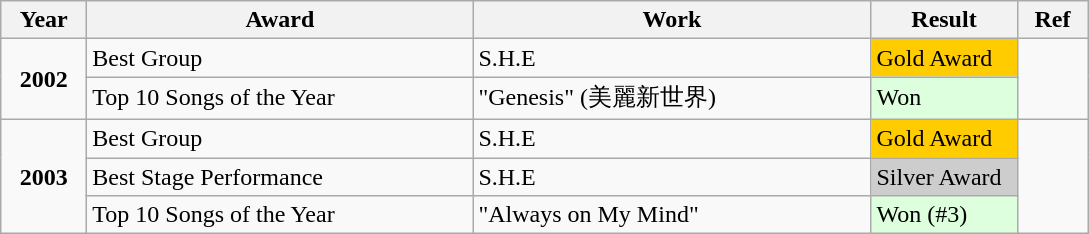<table class="wikitable">
<tr>
<th width="50">Year</th>
<th width="250">Award</th>
<th width="258">Work</th>
<th width="90">Result</th>
<th width="40">Ref</th>
</tr>
<tr>
<td rowspan="2" align="center"><strong>2002</strong></td>
<td>Best Group</td>
<td>S.H.E</td>
<td style="background: #FFCC00"><div>Gold Award</div></td>
<td rowspan="2" align="center"></td>
</tr>
<tr>
<td>Top 10 Songs of the Year</td>
<td>"Genesis" (美麗新世界)</td>
<td style="background: #ddffdd"><div>Won</div></td>
</tr>
<tr>
<td rowspan="3" align="center"><strong>2003</strong></td>
<td>Best Group</td>
<td>S.H.E</td>
<td style="background: #FFCC00"><div>Gold Award</div></td>
<td rowspan="3" align="center"></td>
</tr>
<tr>
<td>Best Stage Performance</td>
<td>S.H.E</td>
<td style="background: #cdcdcd"><div>Silver Award</div></td>
</tr>
<tr>
<td>Top 10 Songs of the Year</td>
<td>"Always on My Mind"</td>
<td style="background: #ddffdd"><div>Won (#3)</div></td>
</tr>
</table>
